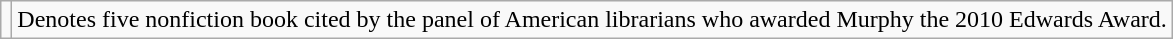<table class="wikitable">
<tr>
<td></td>
<td>Denotes five nonfiction book cited by the panel of American librarians who awarded Murphy the 2010 Edwards Award.</td>
</tr>
</table>
